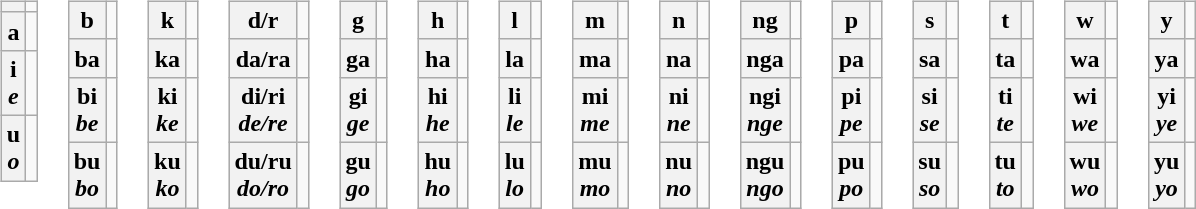<table>
<tr style="vertical-align:top;">
<td><br><table class="wikitable plainrowheaders">
<tr>
<th scope="row"></th>
<td></td>
</tr>
<tr>
<th scope="row">a</th>
<td></td>
</tr>
<tr>
<th scope="row">i<br><em>e</em></th>
<td></td>
</tr>
<tr>
<th scope="row">u <br> <em>o</em></th>
<td></td>
</tr>
</table>
</td>
<td><br><table class="wikitable plainrowheaders">
<tr>
<th scope="row">b</th>
<td></td>
</tr>
<tr>
<th scope="row">ba</th>
<td></td>
</tr>
<tr>
<th scope="row">bi<br><em>be</em></th>
<td></td>
</tr>
<tr>
<th scope="row">bu <br> <em>bo</em></th>
<td></td>
</tr>
</table>
</td>
<td><br><table class="wikitable plainrowheaders">
<tr>
<th scope="row">k</th>
<td></td>
</tr>
<tr>
<th scope="row">ka</th>
<td></td>
</tr>
<tr>
<th scope="row">ki<br><em>ke</em></th>
<td></td>
</tr>
<tr>
<th scope="row">ku <br> <em>ko</em></th>
<td></td>
</tr>
</table>
</td>
<td><br><table class="wikitable plainrowheaders">
<tr>
<th scope="row">d/r</th>
<td></td>
</tr>
<tr>
<th scope="row">da/ra</th>
<td></td>
</tr>
<tr>
<th scope="row">di/ri<br><em>de/re</em></th>
<td></td>
</tr>
<tr>
<th scope="row">du/ru <br> <em>do/ro</em></th>
<td></td>
</tr>
</table>
</td>
<td><br><table class="wikitable plainrowheaders">
<tr>
<th scope="row">g</th>
<td></td>
</tr>
<tr>
<th scope="row">ga</th>
<td></td>
</tr>
<tr>
<th scope="row">gi<br><em>ge</em></th>
<td></td>
</tr>
<tr>
<th scope="row">gu <br> <em>go</em></th>
<td></td>
</tr>
</table>
</td>
<td><br><table class="wikitable plainrowheaders">
<tr>
<th scope="row">h</th>
<td></td>
</tr>
<tr>
<th scope="row">ha</th>
<td></td>
</tr>
<tr>
<th scope="row">hi<br><em>he</em></th>
<td></td>
</tr>
<tr>
<th scope="row">hu <br> <em>ho</em></th>
<td></td>
</tr>
</table>
</td>
<td><br><table class="wikitable plainrowheaders">
<tr>
<th scope="row">l</th>
<td></td>
</tr>
<tr>
<th scope="row">la</th>
<td></td>
</tr>
<tr>
<th scope="row">li<br><em>le</em></th>
<td></td>
</tr>
<tr>
<th scope="row">lu <br> <em>lo</em></th>
<td></td>
</tr>
</table>
</td>
<td><br><table class="wikitable plainrowheaders">
<tr>
<th scope="row">m</th>
<td></td>
</tr>
<tr>
<th scope="row">ma</th>
<td></td>
</tr>
<tr>
<th scope="row">mi<br><em>me</em></th>
<td></td>
</tr>
<tr>
<th scope="row">mu <br> <em>mo</em></th>
<td></td>
</tr>
</table>
</td>
<td><br><table class="wikitable plainrowheaders">
<tr>
<th scope="row">n</th>
<td></td>
</tr>
<tr>
<th scope="row">na</th>
<td></td>
</tr>
<tr>
<th scope="row">ni<br><em>ne</em></th>
<td></td>
</tr>
<tr>
<th scope="row">nu <br> <em>no</em></th>
<td></td>
</tr>
</table>
</td>
<td><br><table class="wikitable plainrowheaders">
<tr>
<th scope="row">ng</th>
<td></td>
</tr>
<tr>
<th scope="row">nga</th>
<td></td>
</tr>
<tr>
<th scope="row">ngi<br><em>nge</em></th>
<td></td>
</tr>
<tr>
<th scope="row">ngu <br> <em>ngo</em></th>
<td></td>
</tr>
</table>
</td>
<td><br><table class="wikitable plainrowheaders">
<tr>
<th scope="row">p</th>
<td></td>
</tr>
<tr>
<th scope="row">pa</th>
<td></td>
</tr>
<tr>
<th scope="row">pi<br><em>pe</em></th>
<td></td>
</tr>
<tr>
<th scope="row">pu <br> <em>po</em></th>
<td></td>
</tr>
</table>
</td>
<td><br><table class="wikitable plainrowheaders">
<tr>
<th scope="row">s</th>
<td></td>
</tr>
<tr>
<th scope="row">sa</th>
<td></td>
</tr>
<tr>
<th scope="row">si<br><em>se</em></th>
<td></td>
</tr>
<tr>
<th scope="row">su <br> <em>so</em></th>
<td></td>
</tr>
</table>
</td>
<td><br><table class="wikitable plainrowheaders">
<tr>
<th scope="row">t</th>
<td></td>
</tr>
<tr>
<th scope="row">ta</th>
<td></td>
</tr>
<tr>
<th scope="row">ti<br><em>te</em></th>
<td></td>
</tr>
<tr>
<th scope="row">tu <br> <em>to</em></th>
<td></td>
</tr>
</table>
</td>
<td><br><table class="wikitable plainrowheaders">
<tr>
<th scope="row">w</th>
<td></td>
</tr>
<tr>
<th scope="row">wa</th>
<td></td>
</tr>
<tr>
<th scope="row">wi<br><em>we</em></th>
<td></td>
</tr>
<tr>
<th scope="row">wu <br> <em>wo</em></th>
<td></td>
</tr>
</table>
</td>
<td><br><table class="wikitable plainrowheaders">
<tr>
<th scope="row">y</th>
<td></td>
</tr>
<tr>
<th scope="row">ya</th>
<td></td>
</tr>
<tr>
<th scope="row">yi<br><em>ye</em></th>
<td></td>
</tr>
<tr>
<th scope="row">yu <br> <em>yo</em></th>
<td></td>
</tr>
</table>
</td>
</tr>
</table>
